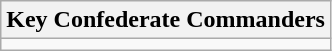<table class=wikitable>
<tr>
<th bgcolor="#c0c0c0">Key Confederate Commanders</th>
</tr>
<tr>
<td></td>
</tr>
</table>
